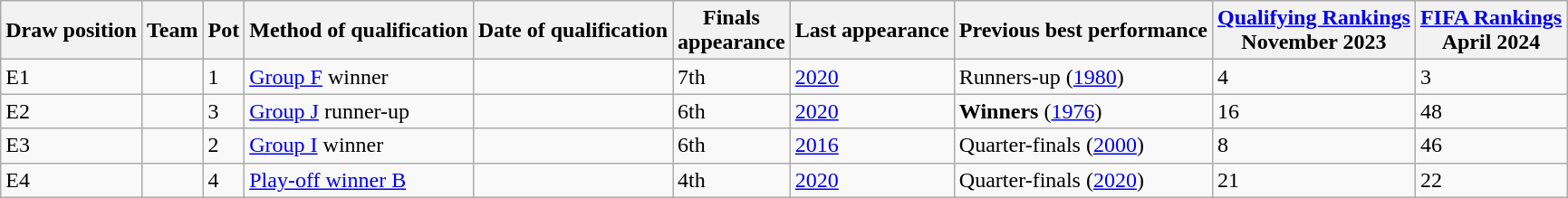<table class="wikitable sortable">
<tr>
<th>Draw position</th>
<th>Team</th>
<th>Pot</th>
<th>Method of qualification</th>
<th>Date of qualification</th>
<th data-sort-type="number">Finals<br>appearance</th>
<th>Last appearance</th>
<th>Previous best performance</th>
<th><a href='#'>Qualifying Rankings</a><br>November 2023</th>
<th><a href='#'>FIFA Rankings</a><br>April 2024</th>
</tr>
<tr>
<td>E1</td>
<td style=white-space:nowrap></td>
<td>1</td>
<td><a href='#'>Group F</a> winner</td>
<td></td>
<td>7th</td>
<td><a href='#'>2020</a></td>
<td data-sort-value="2">Runners-up (<a href='#'>1980</a>)</td>
<td>4</td>
<td>3</td>
</tr>
<tr>
<td>E2</td>
<td style=white-space:nowrap></td>
<td>3</td>
<td><a href='#'>Group J</a> runner-up</td>
<td></td>
<td>6th</td>
<td><a href='#'>2020</a></td>
<td data-sort-value="1"><strong>Winners</strong> (<a href='#'>1976</a>)</td>
<td>16</td>
<td>48</td>
</tr>
<tr>
<td>E3</td>
<td style=white-space:nowrap></td>
<td>2</td>
<td><a href='#'>Group I</a> winner</td>
<td></td>
<td>6th</td>
<td><a href='#'>2016</a></td>
<td data-sort-value="5">Quarter-finals (<a href='#'>2000</a>)</td>
<td>8</td>
<td>46</td>
</tr>
<tr>
<td>E4</td>
<td style=white-space:nowrap></td>
<td>4</td>
<td><a href='#'>Play-off winner B</a></td>
<td></td>
<td>4th</td>
<td><a href='#'>2020</a></td>
<td data-sort-value="5">Quarter-finals (<a href='#'>2020</a>)</td>
<td>21</td>
<td>22</td>
</tr>
</table>
